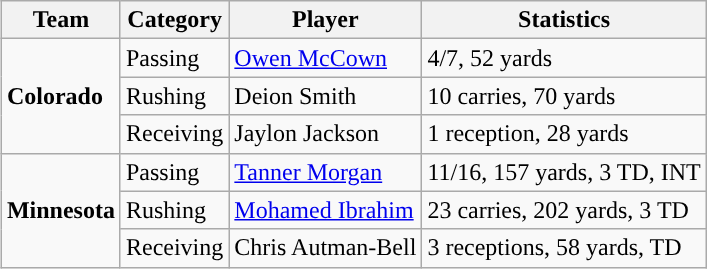<table class="wikitable" style="float: right;">
<tr>
<th>Team</th>
<th>Category</th>
<th>Player</th>
<th>Statistics</th>
</tr>
<tr>
<td rowspan=3><strong>Colorado</strong></td>
<td>Passing</td>
<td><a href='#'>Owen McCown</a></td>
<td>4/7, 52 yards</td>
</tr>
<tr>
<td>Rushing</td>
<td>Deion Smith</td>
<td>10 carries, 70 yards</td>
</tr>
<tr>
<td>Receiving</td>
<td>Jaylon Jackson</td>
<td>1 reception, 28 yards</td>
</tr>
<tr>
<td rowspan=3><strong>Minnesota</strong></td>
<td>Passing</td>
<td><a href='#'>Tanner Morgan</a></td>
<td>11/16, 157 yards, 3 TD, INT</td>
</tr>
<tr>
<td>Rushing</td>
<td><a href='#'>Mohamed Ibrahim</a></td>
<td>23 carries, 202 yards, 3 TD</td>
</tr>
<tr>
<td>Receiving</td>
<td>Chris Autman-Bell</td>
<td>3 receptions, 58 yards, TD</td>
</tr>
</table>
